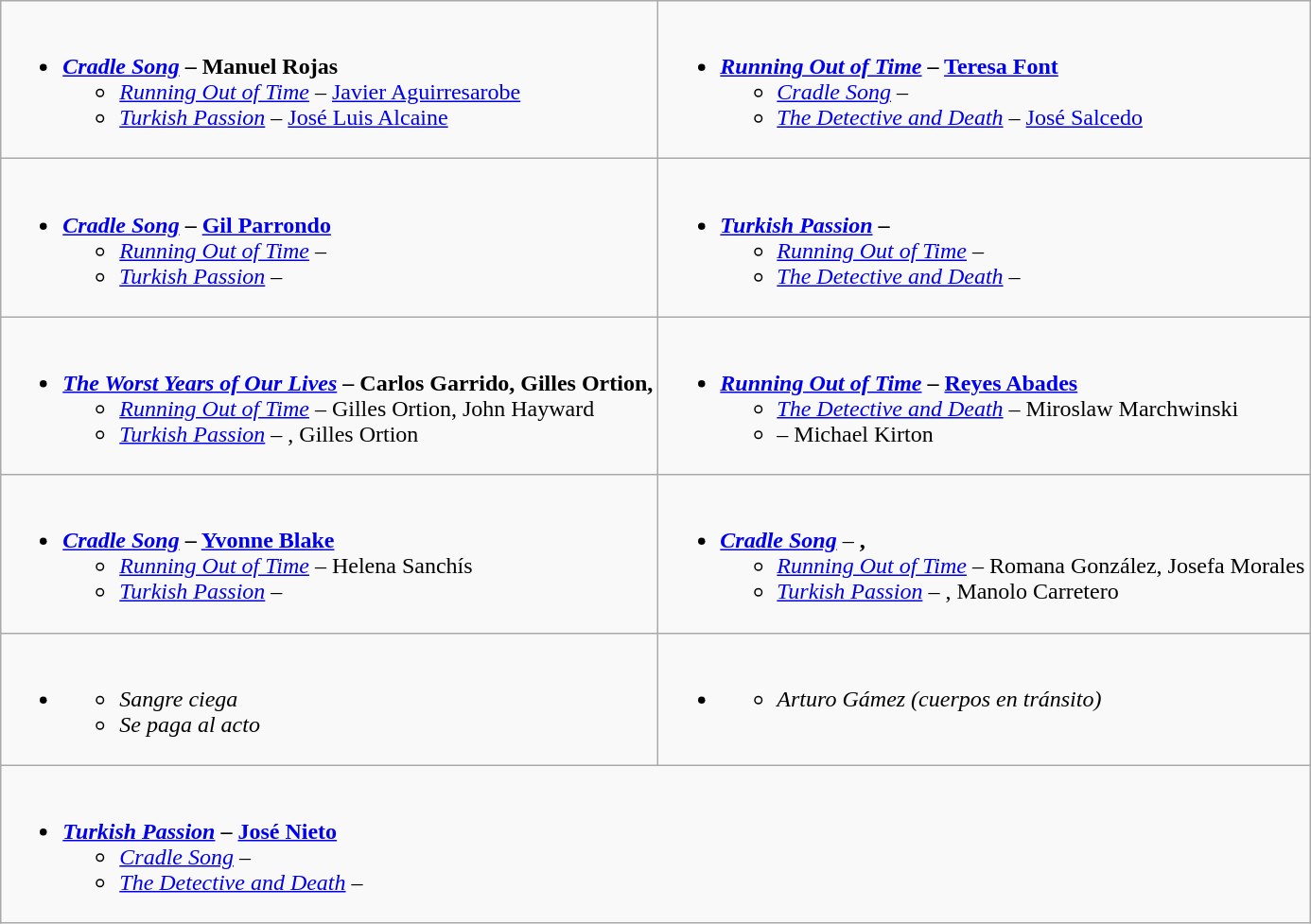<table class=wikitable style="width=100%">
<tr>
<td valign="top" style="width="50%"><br><ul><li><strong> <em><a href='#'>Cradle Song</a></em> – Manuel Rojas</strong><ul><li><em><a href='#'>Running Out of Time</a></em> – <a href='#'>Javier Aguirresarobe</a></li><li><em><a href='#'>Turkish Passion</a></em> – <a href='#'>José Luis Alcaine</a></li></ul></li></ul></td>
<td valign="top" style="width="50%"><br><ul><li><strong> <em><a href='#'>Running Out of Time</a></em> – <a href='#'>Teresa Font</a></strong><ul><li><em><a href='#'>Cradle Song</a></em> – </li><li><em><a href='#'>The Detective and Death</a></em> – <a href='#'>José Salcedo</a></li></ul></li></ul></td>
</tr>
<tr>
<td valign="top" style="width="50%"><br><ul><li><strong> <em><a href='#'>Cradle Song</a></em> – <a href='#'>Gil Parrondo</a></strong><ul><li><em><a href='#'>Running Out of Time</a></em> – </li><li><em><a href='#'>Turkish Passion</a></em> – </li></ul></li></ul></td>
<td valign="top" style="width="50%"><br><ul><li><strong> <em><a href='#'>Turkish Passion</a></em> – </strong><ul><li><em><a href='#'>Running Out of Time</a></em> – </li><li><em><a href='#'>The Detective and Death</a></em> – </li></ul></li></ul></td>
</tr>
<tr>
<td valign="top" style="width="50%"><br><ul><li><strong> <em><a href='#'>The Worst Years of Our Lives</a></em> – Carlos Garrido, Gilles Ortion, </strong><ul><li><em><a href='#'>Running Out of Time</a></em> – Gilles Ortion, John Hayward</li><li><em><a href='#'>Turkish Passion</a></em> – , Gilles Ortion</li></ul></li></ul></td>
<td valign="top" style="width="50%"><br><ul><li><strong> <em><a href='#'>Running Out of Time</a></em> – <a href='#'>Reyes Abades</a></strong><ul><li><em><a href='#'>The Detective and Death</a></em> – Miroslaw Marchwinski</li><li><em></em> – Michael Kirton</li></ul></li></ul></td>
</tr>
<tr>
<td valign="top" style="width="50%"><br><ul><li><strong> <em><a href='#'>Cradle Song</a></em> – <a href='#'>Yvonne Blake</a></strong><ul><li><em><a href='#'>Running Out of Time</a></em> – Helena Sanchís</li><li><em><a href='#'>Turkish Passion</a></em> – </li></ul></li></ul></td>
<td valign="top" style="width="50%"><br><ul><li><strong><em><a href='#'>Cradle Song</a></em></strong> – <strong>, </strong><ul><li><em><a href='#'>Running Out of Time</a></em> – Romana González, Josefa Morales</li><li><em><a href='#'>Turkish Passion</a></em> – , Manolo Carretero</li></ul></li></ul></td>
</tr>
<tr>
<td valign="top" style="width="50%"><br><ul><li><strong><em></em></strong><ul><li><em>Sangre ciega</em></li><li><em>Se paga al acto</em></li></ul></li></ul></td>
<td valign="top" style="width="50%"><br><ul><li><strong><em></em></strong><ul><li><em>Arturo Gámez (cuerpos en tránsito)</em></li></ul></li></ul></td>
</tr>
<tr>
<td colspan = "2" valign="top" style="width="50%"><br><ul><li><strong> <em><a href='#'>Turkish Passion</a></em> – <a href='#'>José Nieto</a></strong><ul><li><em><a href='#'>Cradle Song</a></em> – </li><li><em><a href='#'>The Detective and Death</a></em> – </li></ul></li></ul></td>
</tr>
</table>
